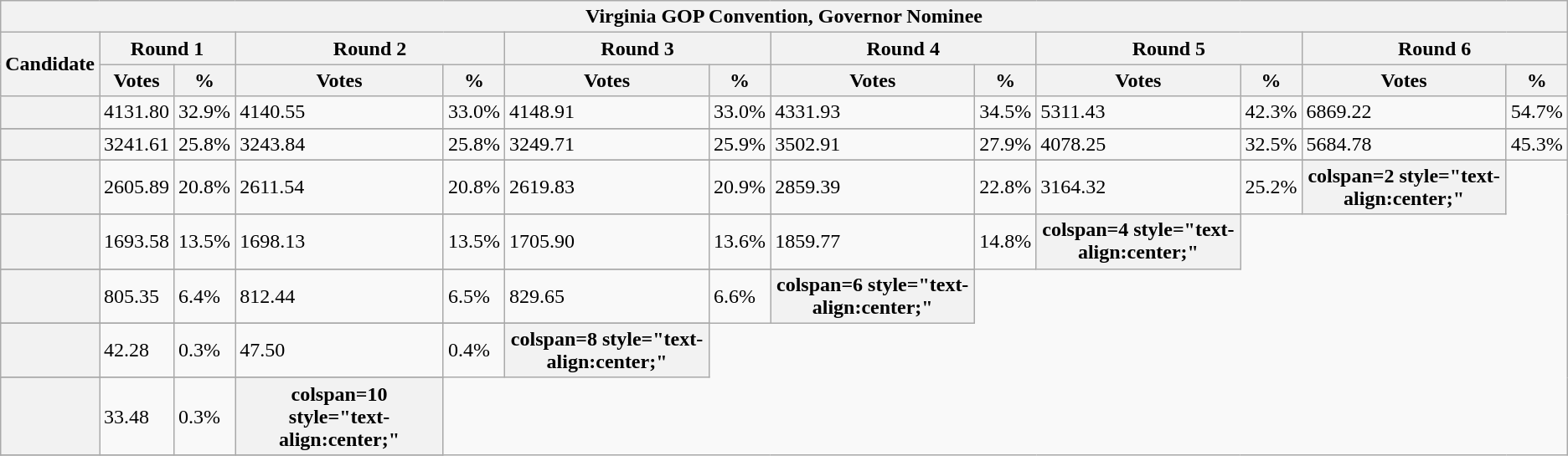<table class="wikitable sortable">
<tr>
<th colspan=" 13 ">Virginia GOP Convention, Governor Nominee</th>
</tr>
<tr style="background:#eee; text-align:center;">
<th rowspan=2 style="text-align:center;">Candidate</th>
<th colspan=2 style="text-align:center;">Round 1</th>
<th colspan=2 style="text-align:center;">Round 2</th>
<th colspan=2 style="text-align:center;">Round 3</th>
<th colspan=2 style="text-align:center;">Round 4</th>
<th colspan=2 style="text-align:center;">Round 5</th>
<th colspan=2 style="text-align:center;">Round 6</th>
</tr>
<tr>
<th>Votes</th>
<th>%</th>
<th>Votes</th>
<th>%</th>
<th>Votes</th>
<th>%</th>
<th>Votes</th>
<th>%</th>
<th>Votes</th>
<th>%</th>
<th>Votes</th>
<th>%</th>
</tr>
<tr>
<th scope="row" style="text-align:left;"></th>
<td>4131.80</td>
<td>32.9%</td>
<td>4140.55</td>
<td>33.0%</td>
<td>4148.91</td>
<td>33.0%</td>
<td>4331.93</td>
<td>34.5%</td>
<td>5311.43</td>
<td>42.3%</td>
<td> 6869.22</td>
<td> 54.7%</td>
</tr>
<tr>
</tr>
<tr>
<th scope="row" style="text-align:left;"></th>
<td>3241.61</td>
<td>25.8%</td>
<td>3243.84</td>
<td>25.8%</td>
<td>3249.71</td>
<td>25.9%</td>
<td>3502.91</td>
<td>27.9%</td>
<td>4078.25</td>
<td>32.5%</td>
<td>5684.78</td>
<td>45.3%</td>
</tr>
<tr>
</tr>
<tr>
<th scope="row" style="text-align:left;"></th>
<td>2605.89</td>
<td>20.8%</td>
<td>2611.54</td>
<td>20.8%</td>
<td>2619.83</td>
<td>20.9%</td>
<td>2859.39</td>
<td>22.8%</td>
<td>3164.32</td>
<td>25.2%</td>
<th>colspan=2 style="text-align:center;" </th>
</tr>
<tr>
</tr>
<tr>
<th scope="row" style="text-align:left;"></th>
<td>1693.58</td>
<td>13.5%</td>
<td>1698.13</td>
<td>13.5%</td>
<td>1705.90</td>
<td>13.6%</td>
<td>1859.77</td>
<td>14.8%</td>
<th>colspan=4 style="text-align:center;" </th>
</tr>
<tr>
</tr>
<tr>
<th scope="row" style="text-align:left;"></th>
<td>805.35</td>
<td>6.4%</td>
<td>812.44</td>
<td>6.5%</td>
<td>829.65</td>
<td>6.6%</td>
<th>colspan=6 style="text-align:center;" </th>
</tr>
<tr>
</tr>
<tr>
<th scope="row" style="text-align:left;"></th>
<td>42.28</td>
<td>0.3%</td>
<td>47.50</td>
<td>0.4%</td>
<th>colspan=8 style="text-align:center;" </th>
</tr>
<tr>
</tr>
<tr>
<th scope="row" style="text-align:left;"></th>
<td>33.48</td>
<td>0.3%</td>
<th>colspan=10 style="text-align:center;" </th>
</tr>
<tr>
</tr>
</table>
